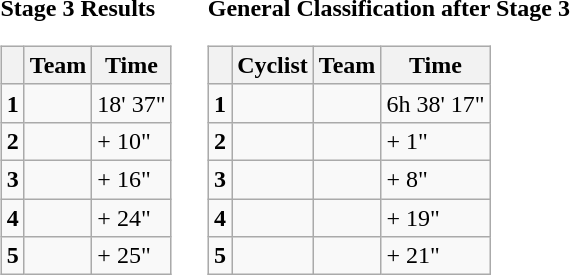<table>
<tr>
<td><strong>Stage 3 Results</strong><br><table class="wikitable">
<tr>
<th></th>
<th>Team</th>
<th>Time</th>
</tr>
<tr>
<td><strong>1</strong></td>
<td></td>
<td>18' 37"</td>
</tr>
<tr>
<td><strong>2</strong></td>
<td></td>
<td>+ 10"</td>
</tr>
<tr>
<td><strong>3</strong></td>
<td></td>
<td>+ 16"</td>
</tr>
<tr>
<td><strong>4</strong></td>
<td></td>
<td>+ 24"</td>
</tr>
<tr>
<td><strong>5</strong></td>
<td></td>
<td>+ 25"</td>
</tr>
</table>
</td>
<td></td>
<td><strong>General Classification after Stage 3</strong><br><table class="wikitable">
<tr>
<th></th>
<th>Cyclist</th>
<th>Team</th>
<th>Time</th>
</tr>
<tr>
<td><strong>1</strong></td>
<td> </td>
<td></td>
<td>6h 38' 17"</td>
</tr>
<tr>
<td><strong>2</strong></td>
<td></td>
<td></td>
<td>+ 1"</td>
</tr>
<tr>
<td><strong>3</strong></td>
<td> </td>
<td></td>
<td>+ 8"</td>
</tr>
<tr>
<td><strong>4</strong></td>
<td></td>
<td></td>
<td>+ 19"</td>
</tr>
<tr>
<td><strong>5</strong></td>
<td></td>
<td></td>
<td>+ 21"</td>
</tr>
</table>
</td>
</tr>
</table>
